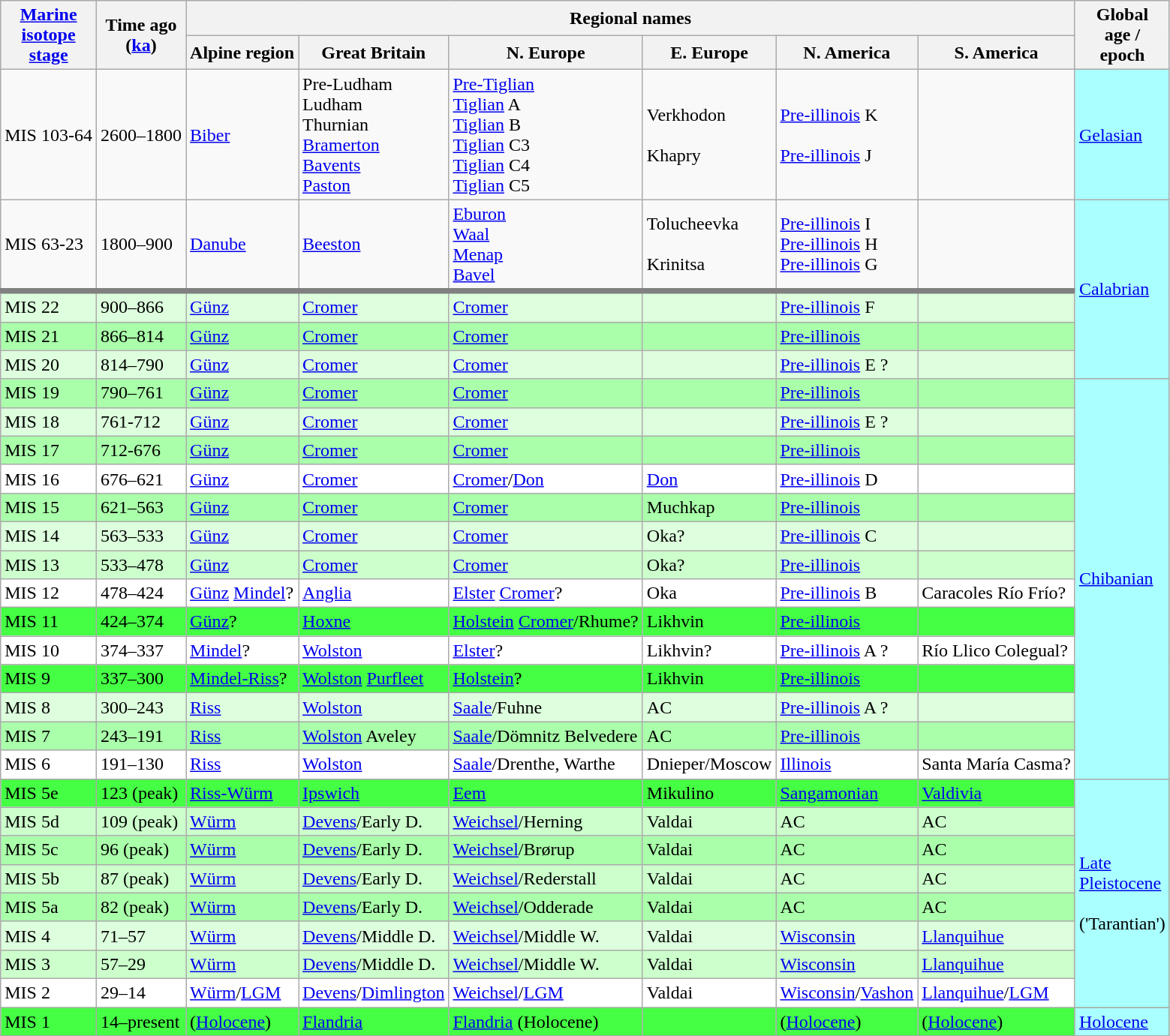<table class="wikitable">
<tr>
<th rowspan=2><a href='#'>Marine<br>isotope<br>stage</a></th>
<th rowspan=2>Time ago<br>(<a href='#'>ka</a>)<br></th>
<th colspan=6>Regional names</th>
<th rowspan=2>Global<br>age /<br>epoch</th>
</tr>
<tr>
<th>Alpine region</th>
<th>Great Britain</th>
<th>N. Europe</th>
<th>E. Europe</th>
<th>N. America</th>
<th>S. America</th>
</tr>
<tr>
<td>MIS 103-64</td>
<td>2600–1800</td>
<td><a href='#'>Biber</a></td>
<td>Pre-Ludham<br>Ludham<br>Thurnian<br><a href='#'>Bramerton</a><br><a href='#'>Bavents</a><br><a href='#'>Paston</a></td>
<td><a href='#'>Pre-Tiglian</a><br><a href='#'>Tiglian</a> A<br><a href='#'>Tiglian</a> B<br><a href='#'>Tiglian</a> C3<br><a href='#'>Tiglian</a> C4<br><a href='#'>Tiglian</a> C5</td>
<td>Verkhodon<br><br>Khapry</td>
<td><a href='#'>Pre-illinois</a> K<br><br><a href='#'>Pre-illinois</a> J</td>
<td></td>
<td BGCOLOR="#aaffff"><a href='#'>Gelasian</a></td>
</tr>
<tr>
<td>MIS 63-23</td>
<td>1800–900</td>
<td><a href='#'>Danube</a></td>
<td><a href='#'>Beeston</a></td>
<td><a href='#'>Eburon</a><br><a href='#'>Waal</a><br><a href='#'>Menap</a><br><a href='#'>Bavel</a></td>
<td>Tolucheevka<br><br>Krinitsa</td>
<td><a href='#'>Pre-illinois</a> I<br><a href='#'>Pre-illinois</a> H<br><a href='#'>Pre-illinois</a> G</td>
<td></td>
<td rowspan=4 BGCOLOR="#aaffff"><a href='#'>Calabrian</a></td>
</tr>
<tr BGCOLOR="#ddffdd" style="border-top: 5px solid grey;">
<td>MIS 22</td>
<td>900–866</td>
<td><a href='#'>Günz</a></td>
<td><a href='#'>Cromer</a></td>
<td><a href='#'>Cromer</a></td>
<td></td>
<td><a href='#'>Pre-illinois</a> F</td>
<td></td>
</tr>
<tr BGCOLOR="#aaffaa">
<td>MIS 21</td>
<td>866–814</td>
<td><a href='#'>Günz</a></td>
<td><a href='#'>Cromer</a></td>
<td><a href='#'>Cromer</a></td>
<td></td>
<td><a href='#'>Pre-illinois</a></td>
<td></td>
</tr>
<tr BGCOLOR="#ddffdd">
<td>MIS 20</td>
<td>814–790</td>
<td><a href='#'>Günz</a></td>
<td><a href='#'>Cromer</a></td>
<td><a href='#'>Cromer</a></td>
<td></td>
<td><a href='#'>Pre-illinois</a> E ?</td>
<td></td>
</tr>
<tr BGCOLOR="#aaffaa">
<td>MIS 19</td>
<td>790–761</td>
<td><a href='#'>Günz</a></td>
<td><a href='#'>Cromer</a></td>
<td><a href='#'>Cromer</a></td>
<td></td>
<td><a href='#'>Pre-illinois</a></td>
<td></td>
<td rowspan=14 BGCOLOR="#aaffff"><a href='#'>Chibanian</a></td>
</tr>
<tr BGCOLOR="#ddffdd">
<td>MIS 18</td>
<td>761-712</td>
<td><a href='#'>Günz</a></td>
<td><a href='#'>Cromer</a></td>
<td><a href='#'>Cromer</a></td>
<td></td>
<td><a href='#'>Pre-illinois</a> E ?</td>
<td></td>
</tr>
<tr BGCOLOR="#aaffaa">
<td>MIS 17</td>
<td>712-676</td>
<td><a href='#'>Günz</a></td>
<td><a href='#'>Cromer</a></td>
<td><a href='#'>Cromer</a></td>
<td></td>
<td><a href='#'>Pre-illinois</a></td>
<td></td>
</tr>
<tr BGCOLOR="#ffffff">
<td>MIS 16</td>
<td>676–621</td>
<td><a href='#'>Günz</a></td>
<td><a href='#'>Cromer</a></td>
<td><a href='#'>Cromer</a>/<a href='#'>Don</a></td>
<td><a href='#'>Don</a></td>
<td><a href='#'>Pre-illinois</a> D</td>
<td></td>
</tr>
<tr BGCOLOR="#aaffaa">
<td>MIS 15</td>
<td>621–563</td>
<td><a href='#'>Günz</a></td>
<td><a href='#'>Cromer</a></td>
<td><a href='#'>Cromer</a></td>
<td>Muchkap</td>
<td><a href='#'>Pre-illinois</a></td>
<td></td>
</tr>
<tr BGCOLOR="#ddffdd">
<td>MIS 14</td>
<td>563–533</td>
<td><a href='#'>Günz</a></td>
<td><a href='#'>Cromer</a></td>
<td><a href='#'>Cromer</a></td>
<td>Oka?</td>
<td><a href='#'>Pre-illinois</a> C</td>
<td></td>
</tr>
<tr BGCOLOR="#ccffcc">
<td>MIS 13</td>
<td>533–478</td>
<td><a href='#'>Günz</a></td>
<td><a href='#'>Cromer</a></td>
<td><a href='#'>Cromer</a></td>
<td>Oka?</td>
<td><a href='#'>Pre-illinois</a></td>
<td></td>
</tr>
<tr BGCOLOR="#ffffff">
<td>MIS 12</td>
<td>478–424</td>
<td><a href='#'>Günz</a> <a href='#'>Mindel</a>?</td>
<td><a href='#'>Anglia</a></td>
<td><a href='#'>Elster</a> <a href='#'>Cromer</a>?</td>
<td>Oka</td>
<td><a href='#'>Pre-illinois</a> B</td>
<td>Caracoles Río Frío?</td>
</tr>
<tr BGCOLOR="#44ff44">
<td>MIS 11</td>
<td>424–374</td>
<td><a href='#'>Günz</a>?</td>
<td><a href='#'>Hoxne</a></td>
<td><a href='#'>Holstein</a> <a href='#'>Cromer</a>/Rhume?</td>
<td>Likhvin</td>
<td><a href='#'>Pre-illinois</a></td>
<td></td>
</tr>
<tr BGCOLOR="#ffffff">
<td>MIS 10</td>
<td>374–337</td>
<td><a href='#'>Mindel</a>?</td>
<td><a href='#'>Wolston</a></td>
<td><a href='#'>Elster</a>?</td>
<td>Likhvin?</td>
<td><a href='#'>Pre-illinois</a> A ?</td>
<td>Río Llico Colegual?</td>
</tr>
<tr BGCOLOR="#44ff44">
<td>MIS 9</td>
<td>337–300</td>
<td><a href='#'>Mindel-Riss</a>?</td>
<td><a href='#'>Wolston</a> <a href='#'>Purfleet</a></td>
<td><a href='#'>Holstein</a>?</td>
<td>Likhvin</td>
<td><a href='#'>Pre-illinois</a></td>
<td></td>
</tr>
<tr BGCOLOR="#ddffdd">
<td>MIS 8</td>
<td>300–243</td>
<td><a href='#'>Riss</a></td>
<td><a href='#'>Wolston</a></td>
<td><a href='#'>Saale</a>/Fuhne</td>
<td>AC</td>
<td><a href='#'>Pre-illinois</a> A ?</td>
<td></td>
</tr>
<tr BGCOLOR="#aaffaa">
<td>MIS 7</td>
<td>243–191</td>
<td><a href='#'>Riss</a></td>
<td><a href='#'>Wolston</a> Aveley</td>
<td><a href='#'>Saale</a>/Dömnitz Belvedere</td>
<td>AC</td>
<td><a href='#'>Pre-illinois</a></td>
<td></td>
</tr>
<tr BGCOLOR="#ffffff">
<td>MIS 6</td>
<td>191–130</td>
<td><a href='#'>Riss</a></td>
<td><a href='#'>Wolston</a></td>
<td><a href='#'>Saale</a>/Drenthe, Warthe</td>
<td>Dnieper/Moscow</td>
<td><a href='#'>Illinois</a></td>
<td>Santa María Casma?</td>
</tr>
<tr BGCOLOR="#44ff44">
<td>MIS 5e</td>
<td>123 (peak)</td>
<td><a href='#'>Riss-Würm</a></td>
<td><a href='#'>Ipswich</a></td>
<td><a href='#'>Eem</a></td>
<td>Mikulino</td>
<td><a href='#'>Sangamonian</a></td>
<td><a href='#'>Valdivia</a></td>
<td rowspan=8 BGCOLOR="#aaffff"><a href='#'>Late<br>Pleistocene</a><br><br>('Tarantian')</td>
</tr>
<tr BGCOLOR="#ccffcc">
<td>MIS 5d</td>
<td>109 (peak)</td>
<td><a href='#'>Würm</a></td>
<td><a href='#'>Devens</a>/Early D.</td>
<td><a href='#'>Weichsel</a>/Herning</td>
<td>Valdai</td>
<td>AC</td>
<td>AC</td>
</tr>
<tr BGCOLOR="#aaffaa">
<td>MIS 5c</td>
<td>96 (peak)</td>
<td><a href='#'>Würm</a></td>
<td><a href='#'>Devens</a>/Early D.</td>
<td><a href='#'>Weichsel</a>/Brørup</td>
<td>Valdai</td>
<td>AC</td>
<td>AC</td>
</tr>
<tr BGCOLOR="#ccffcc">
<td>MIS 5b</td>
<td>87 (peak)</td>
<td><a href='#'>Würm</a></td>
<td><a href='#'>Devens</a>/Early D.</td>
<td><a href='#'>Weichsel</a>/Rederstall</td>
<td>Valdai</td>
<td>AC</td>
<td>AC</td>
</tr>
<tr BGCOLOR="#aaffaa">
<td>MIS 5a</td>
<td>82 (peak)</td>
<td><a href='#'>Würm</a></td>
<td><a href='#'>Devens</a>/Early D.</td>
<td><a href='#'>Weichsel</a>/Odderade</td>
<td>Valdai</td>
<td>AC</td>
<td>AC</td>
</tr>
<tr BGCOLOR="#ddffdd">
<td>MIS 4</td>
<td>71–57</td>
<td><a href='#'>Würm</a></td>
<td><a href='#'>Devens</a>/Middle D.</td>
<td><a href='#'>Weichsel</a>/Middle W.</td>
<td>Valdai</td>
<td><a href='#'>Wisconsin</a></td>
<td><a href='#'>Llanquihue</a></td>
</tr>
<tr BGCOLOR="#ccffcc">
<td>MIS 3</td>
<td>57–29</td>
<td><a href='#'>Würm</a></td>
<td><a href='#'>Devens</a>/Middle D.</td>
<td><a href='#'>Weichsel</a>/Middle W.</td>
<td>Valdai</td>
<td><a href='#'>Wisconsin</a></td>
<td><a href='#'>Llanquihue</a></td>
</tr>
<tr BGCOLOR="#ffffff">
<td>MIS 2</td>
<td>29–14</td>
<td><a href='#'>Würm</a>/<a href='#'>LGM</a></td>
<td><a href='#'>Devens</a>/<a href='#'>Dimlington</a></td>
<td><a href='#'>Weichsel</a>/<a href='#'>LGM</a></td>
<td>Valdai</td>
<td><a href='#'>Wisconsin</a>/<a href='#'>Vashon</a></td>
<td><a href='#'>Llanquihue</a>/<a href='#'>LGM</a></td>
</tr>
<tr BGCOLOR="#44ff44">
<td>MIS 1</td>
<td>14–present</td>
<td>(<a href='#'>Holocene</a>)</td>
<td><a href='#'>Flandria</a></td>
<td><a href='#'>Flandria</a> (Holocene)</td>
<td></td>
<td>(<a href='#'>Holocene</a>)</td>
<td>(<a href='#'>Holocene</a>)</td>
<td rowspan=1 BGCOLOR="#aaffff"><a href='#'>Holocene</a></td>
</tr>
</table>
